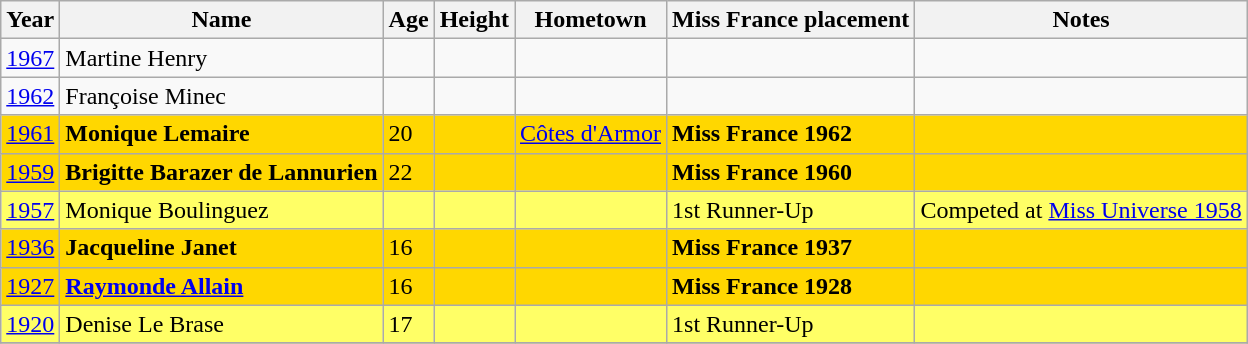<table class="wikitable sortable">
<tr>
<th>Year</th>
<th>Name</th>
<th>Age</th>
<th>Height</th>
<th>Hometown</th>
<th>Miss France placement</th>
<th>Notes</th>
</tr>
<tr>
<td><a href='#'>1967</a></td>
<td>Martine Henry</td>
<td></td>
<td></td>
<td></td>
<td></td>
<td></td>
</tr>
<tr>
<td><a href='#'>1962</a></td>
<td>Françoise Minec</td>
<td></td>
<td></td>
<td></td>
<td></td>
<td></td>
</tr>
<tr bgcolor=gold>
<td><a href='#'>1961</a></td>
<td><strong>Monique Lemaire</strong></td>
<td>20</td>
<td></td>
<td><a href='#'>Côtes d'Armor</a></td>
<td><strong>Miss France 1962</strong></td>
<td></td>
</tr>
<tr bgcolor=gold>
<td><a href='#'>1959</a></td>
<td><strong>Brigitte Barazer de Lannurien</strong></td>
<td>22</td>
<td></td>
<td></td>
<td><strong>Miss France 1960</strong></td>
<td></td>
</tr>
<tr bgcolor=#FFFF66>
<td><a href='#'>1957</a></td>
<td>Monique Boulinguez</td>
<td></td>
<td></td>
<td></td>
<td>1st Runner-Up</td>
<td>Competed at <a href='#'>Miss Universe 1958</a></td>
</tr>
<tr bgcolor=gold>
<td><a href='#'>1936</a></td>
<td><strong>Jacqueline Janet</strong></td>
<td>16</td>
<td></td>
<td></td>
<td><strong>Miss France 1937</strong></td>
<td></td>
</tr>
<tr bgcolor=gold>
<td><a href='#'>1927</a></td>
<td><strong><a href='#'>Raymonde Allain</a></strong></td>
<td>16</td>
<td></td>
<td></td>
<td><strong>Miss France 1928</strong></td>
<td></td>
</tr>
<tr bgcolor=#FFFF66>
<td><a href='#'>1920</a></td>
<td>Denise Le Brase</td>
<td>17</td>
<td></td>
<td></td>
<td>1st Runner-Up</td>
<td></td>
</tr>
<tr>
</tr>
</table>
